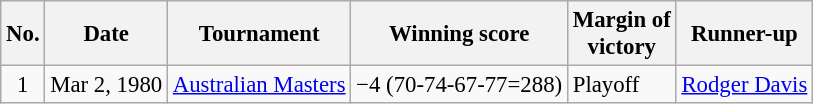<table class="wikitable" style="font-size:95%;">
<tr>
<th>No.</th>
<th>Date</th>
<th>Tournament</th>
<th>Winning score</th>
<th>Margin of<br>victory</th>
<th>Runner-up</th>
</tr>
<tr>
<td align=center>1</td>
<td align=right>Mar 2, 1980</td>
<td><a href='#'>Australian Masters</a></td>
<td>−4 (70-74-67-77=288)</td>
<td>Playoff</td>
<td> <a href='#'>Rodger Davis</a></td>
</tr>
</table>
